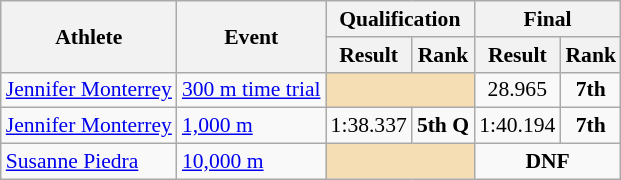<table class="wikitable" border="1" style="font-size:90%">
<tr>
<th rowspan=2>Athlete</th>
<th rowspan=2>Event</th>
<th colspan=2>Qualification</th>
<th colspan=2>Final</th>
</tr>
<tr>
<th>Result</th>
<th>Rank</th>
<th>Result</th>
<th>Rank</th>
</tr>
<tr>
<td><a href='#'>Jennifer Monterrey</a></td>
<td><a href='#'>300 m time trial</a></td>
<td bgcolor=wheat colspan="2"></td>
<td align=center>28.965</td>
<td align=center><strong>7th</strong></td>
</tr>
<tr>
<td><a href='#'>Jennifer Monterrey</a></td>
<td><a href='#'>1,000 m</a></td>
<td align=center>1:38.337</td>
<td align=center><strong>5th Q</strong></td>
<td align=center>1:40.194</td>
<td align=center><strong>7th</strong></td>
</tr>
<tr>
<td><a href='#'>Susanne Piedra</a></td>
<td><a href='#'>10,000 m</a></td>
<td bgcolor=wheat colspan="2"></td>
<td align=center colspan="2"><strong>DNF</strong></td>
</tr>
</table>
